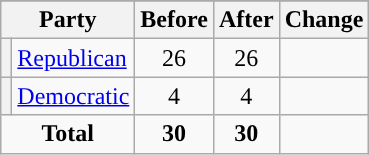<table class="wikitable" style="text-align:center;">
<tr>
</tr>
<tr>
<th colspan=2>Party</th>
<th>Before</th>
<th>After</th>
<th>Change</th>
</tr>
<tr>
<th style="background-color:"></th>
<td style="text-align:left;"><a href='#'>Republican</a></td>
<td>26</td>
<td>26</td>
<td></td>
</tr>
<tr>
<th style="background-color:"></th>
<td style="text-align:left;"><a href='#'>Democratic</a></td>
<td>4</td>
<td>4</td>
<td></td>
</tr>
<tr>
<td colspan=2><strong>Total</strong></td>
<td><strong>30</strong></td>
<td><strong>30</strong></td>
<td></td>
</tr>
</table>
